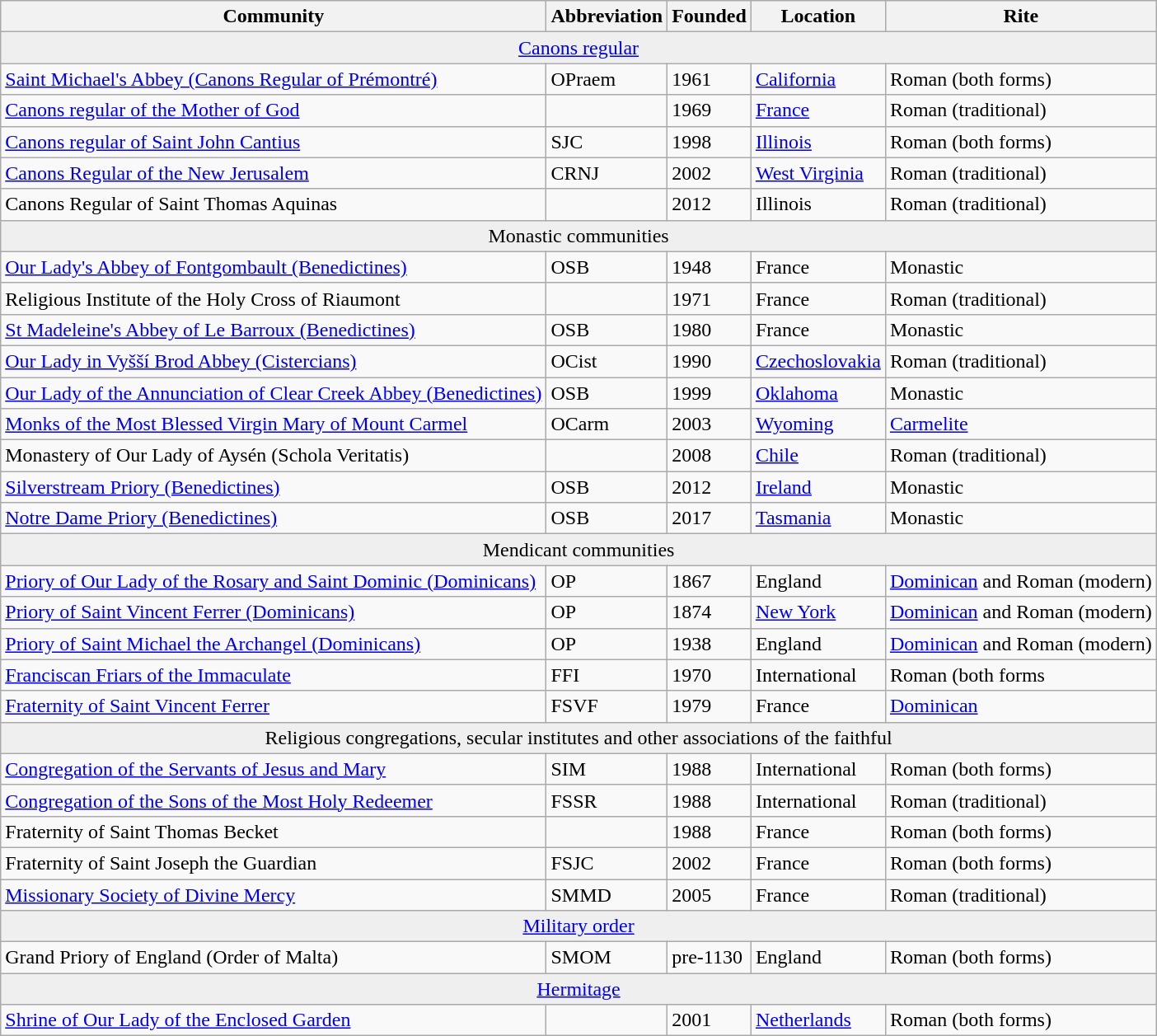<table class="wikitable">
<tr>
<th>Community</th>
<th>Abbreviation</th>
<th>Founded</th>
<th>Location</th>
<th>Rite</th>
</tr>
<tr>
<td colspan=6 bgcolor=#EFEFEF style="text-align: center"><a href='#'>Canons regular</a></td>
</tr>
<tr>
<td><a href='#'>Saint Michael's Abbey (Canons Regular of Prémontré)</a></td>
<td>OPraem</td>
<td>1961</td>
<td><a href='#'>California</a></td>
<td>Roman (both forms)</td>
</tr>
<tr>
<td><a href='#'>Canons regular of the Mother of God</a></td>
<td></td>
<td>1969</td>
<td><a href='#'>France</a></td>
<td>Roman (traditional)</td>
</tr>
<tr>
<td><a href='#'>Canons regular of Saint John Cantius</a></td>
<td>SJC</td>
<td>1998</td>
<td><a href='#'>Illinois</a></td>
<td>Roman (both forms)</td>
</tr>
<tr>
<td><a href='#'>Canons Regular of the New Jerusalem</a></td>
<td>CRNJ</td>
<td>2002</td>
<td><a href='#'>West Virginia</a></td>
<td>Roman (traditional)</td>
</tr>
<tr>
<td>Canons Regular of Saint Thomas Aquinas</td>
<td></td>
<td>2012</td>
<td>Illinois</td>
<td>Roman (traditional)</td>
</tr>
<tr>
<td colspan=6 bgcolor=#EFEFEF style="text-align: center">Monastic communities</td>
</tr>
<tr>
<td><a href='#'>Our Lady's Abbey of Fontgombault (Benedictines)</a></td>
<td>OSB</td>
<td>1948</td>
<td>France</td>
<td>Monastic</td>
</tr>
<tr>
<td>Religious Institute of the Holy Cross of Riaumont</td>
<td></td>
<td>1971</td>
<td>France</td>
<td>Roman (traditional)</td>
</tr>
<tr>
<td><a href='#'>St Madeleine's Abbey of Le Barroux (Benedictines)</a></td>
<td>OSB</td>
<td>1980</td>
<td>France</td>
<td>Monastic</td>
</tr>
<tr>
<td><a href='#'>Our Lady in Vyšší Brod Abbey (Cistercians)</a></td>
<td>OCist</td>
<td>1990</td>
<td><a href='#'>Czechoslovakia</a></td>
<td>Roman (traditional)</td>
</tr>
<tr>
<td><a href='#'>Our Lady of the Annunciation of Clear Creek Abbey (Benedictines)</a></td>
<td>OSB</td>
<td>1999</td>
<td><a href='#'>Oklahoma</a></td>
<td>Monastic</td>
</tr>
<tr>
<td><a href='#'>Monks of the Most Blessed Virgin Mary of Mount Carmel</a></td>
<td>OCarm</td>
<td>2003</td>
<td><a href='#'>Wyoming</a></td>
<td><a href='#'>Carmelite</a></td>
</tr>
<tr>
<td>Monastery of Our Lady of Aysén (Schola Veritatis)</td>
<td></td>
<td>2008</td>
<td><a href='#'>Chile</a></td>
<td>Roman (traditional)</td>
</tr>
<tr>
<td><a href='#'>Silverstream Priory (Benedictines)</a></td>
<td>OSB</td>
<td>2012</td>
<td><a href='#'>Ireland</a></td>
<td>Monastic</td>
</tr>
<tr>
<td><a href='#'>Notre Dame Priory (Benedictines)</a></td>
<td>OSB</td>
<td>2017</td>
<td><a href='#'>Tasmania</a></td>
<td>Monastic</td>
</tr>
<tr>
<td colspan=6 bgcolor=#EFEFEF style="text-align: center">Mendicant communities</td>
</tr>
<tr>
<td><a href='#'>Priory of Our Lady of the Rosary and Saint Dominic (Dominicans)</a></td>
<td>OP</td>
<td>1867</td>
<td>England</td>
<td><a href='#'>Dominican</a> and Roman (modern)</td>
</tr>
<tr>
<td><a href='#'>Priory of Saint Vincent Ferrer (Dominicans)</a></td>
<td>OP</td>
<td>1874</td>
<td><a href='#'>New York</a></td>
<td><a href='#'>Dominican</a> and Roman (modern)</td>
</tr>
<tr>
<td><a href='#'>Priory of Saint Michael the Archangel (Dominicans)</a></td>
<td>OP</td>
<td>1938</td>
<td>England</td>
<td><a href='#'>Dominican</a> and Roman (modern)</td>
</tr>
<tr>
<td><a href='#'>Franciscan Friars of the Immaculate</a></td>
<td>FFI</td>
<td>1970</td>
<td>International</td>
<td>Roman (both forms</td>
</tr>
<tr>
<td><a href='#'>Fraternity of Saint Vincent Ferrer</a></td>
<td>FSVF</td>
<td>1979</td>
<td>France</td>
<td><a href='#'>Dominican</a></td>
</tr>
<tr>
<td colspan=6 bgcolor=#EFEFEF style="text-align: center">Religious congregations, secular institutes and other associations of the faithful</td>
</tr>
<tr>
<td><a href='#'>Congregation of the Servants of Jesus and Mary</a></td>
<td>SIM</td>
<td>1988</td>
<td>International</td>
<td>Roman (both forms)</td>
</tr>
<tr>
<td><a href='#'>Congregation of the Sons of the Most Holy Redeemer</a></td>
<td>FSSR</td>
<td>1988</td>
<td>International</td>
<td>Roman (traditional)</td>
</tr>
<tr>
<td>Fraternity of Saint Thomas Becket</td>
<td></td>
<td>1988</td>
<td>France</td>
<td>Roman (both forms)</td>
</tr>
<tr>
<td>Fraternity of Saint Joseph the Guardian</td>
<td>FSJC</td>
<td>2002</td>
<td>France</td>
<td>Roman (both forms)</td>
</tr>
<tr>
<td><a href='#'>Missionary Society of Divine Mercy</a></td>
<td>SMMD</td>
<td>2005</td>
<td>France</td>
<td>Roman (traditional)</td>
</tr>
<tr>
<td colspan=6 bgcolor=#EFEFEF style="text-align: center"><a href='#'>Military order</a></td>
</tr>
<tr>
<td>Grand Priory of England (Order of Malta)</td>
<td>SMOM</td>
<td>pre-1130</td>
<td>England</td>
<td>Roman (both forms)</td>
</tr>
<tr>
<td colspan=6 bgcolor=#EFEFEF style="text-align: center"><a href='#'>Hermitage</a></td>
</tr>
<tr>
<td><a href='#'>Shrine of Our Lady of the Enclosed Garden</a></td>
<td></td>
<td>2001</td>
<td><a href='#'>Netherlands</a></td>
<td>Roman (both forms)</td>
</tr>
</table>
